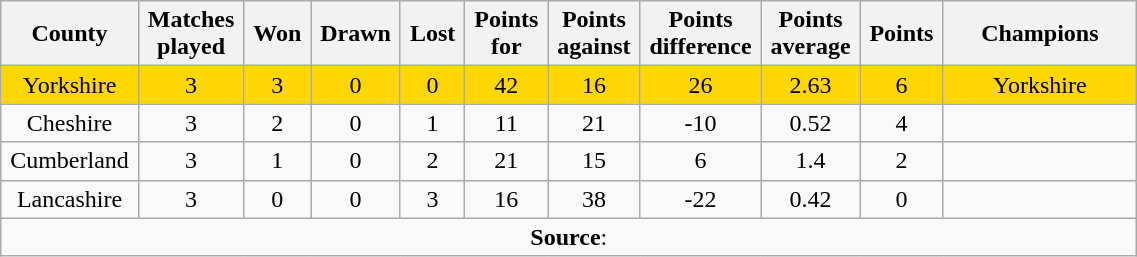<table class="wikitable plainrowheaders" style="text-align: center; width: 60%">
<tr>
<th scope="col" style="width: 5%;">County</th>
<th scope="col" style="width: 5%;">Matches played</th>
<th scope="col" style="width: 5%;">Won</th>
<th scope="col" style="width: 5%;">Drawn</th>
<th scope="col" style="width: 5%;">Lost</th>
<th scope="col" style="width: 5%;">Points for</th>
<th scope="col" style="width: 5%;">Points against</th>
<th scope="col" style="width: 5%;">Points difference</th>
<th scope="col" style="width: 5%;">Points average</th>
<th scope="col" style="width: 5%;">Points</th>
<th scope="col" style="width: 15%;">Champions</th>
</tr>
<tr style="background: gold;">
<td>Yorkshire</td>
<td>3</td>
<td>3</td>
<td>0</td>
<td>0</td>
<td>42</td>
<td>16</td>
<td>26</td>
<td>2.63</td>
<td>6</td>
<td>Yorkshire</td>
</tr>
<tr>
<td>Cheshire</td>
<td>3</td>
<td>2</td>
<td>0</td>
<td>1</td>
<td>11</td>
<td>21</td>
<td>-10</td>
<td>0.52</td>
<td>4</td>
<td></td>
</tr>
<tr>
<td>Cumberland</td>
<td>3</td>
<td>1</td>
<td>0</td>
<td>2</td>
<td>21</td>
<td>15</td>
<td>6</td>
<td>1.4</td>
<td>2</td>
<td></td>
</tr>
<tr>
<td>Lancashire</td>
<td>3</td>
<td>0</td>
<td>0</td>
<td>3</td>
<td>16</td>
<td>38</td>
<td>-22</td>
<td>0.42</td>
<td>0</td>
<td></td>
</tr>
<tr>
<td colspan="11"><strong>Source</strong>:</td>
</tr>
</table>
